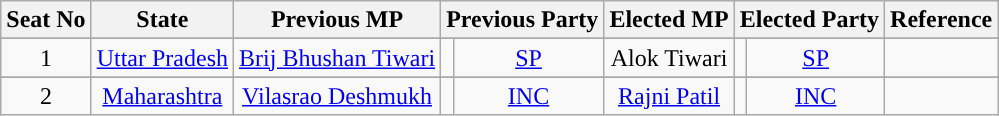<table class="wikitable">
<tr>
<th>Seat No</th>
<th>State</th>
<th>Previous MP</th>
<th colspan=2>Previous Party</th>
<th>Elected MP</th>
<th colspan=2>Elected Party</th>
<th>Reference</th>
</tr>
<tr>
</tr>
<tr style="text-align:center;">
<td>1</td>
<td><a href='#'>Uttar Pradesh</a></td>
<td><a href='#'>Brij Bhushan Tiwari</a></td>
<td width="1px"></td>
<td><a href='#'>SP</a></td>
<td>Alok Tiwari</td>
<td width="1px"></td>
<td><a href='#'>SP</a></td>
<td rowspan=1></td>
</tr>
<tr>
</tr>
<tr style="text-align:center;">
<td>2</td>
<td><a href='#'>Maharashtra</a></td>
<td><a href='#'>Vilasrao Deshmukh</a></td>
<td width="1px"></td>
<td><a href='#'>INC</a></td>
<td><a href='#'>Rajni Patil</a></td>
<td width="1px"></td>
<td><a href='#'>INC</a></td>
<td rowspan=1></td>
</tr>
</table>
